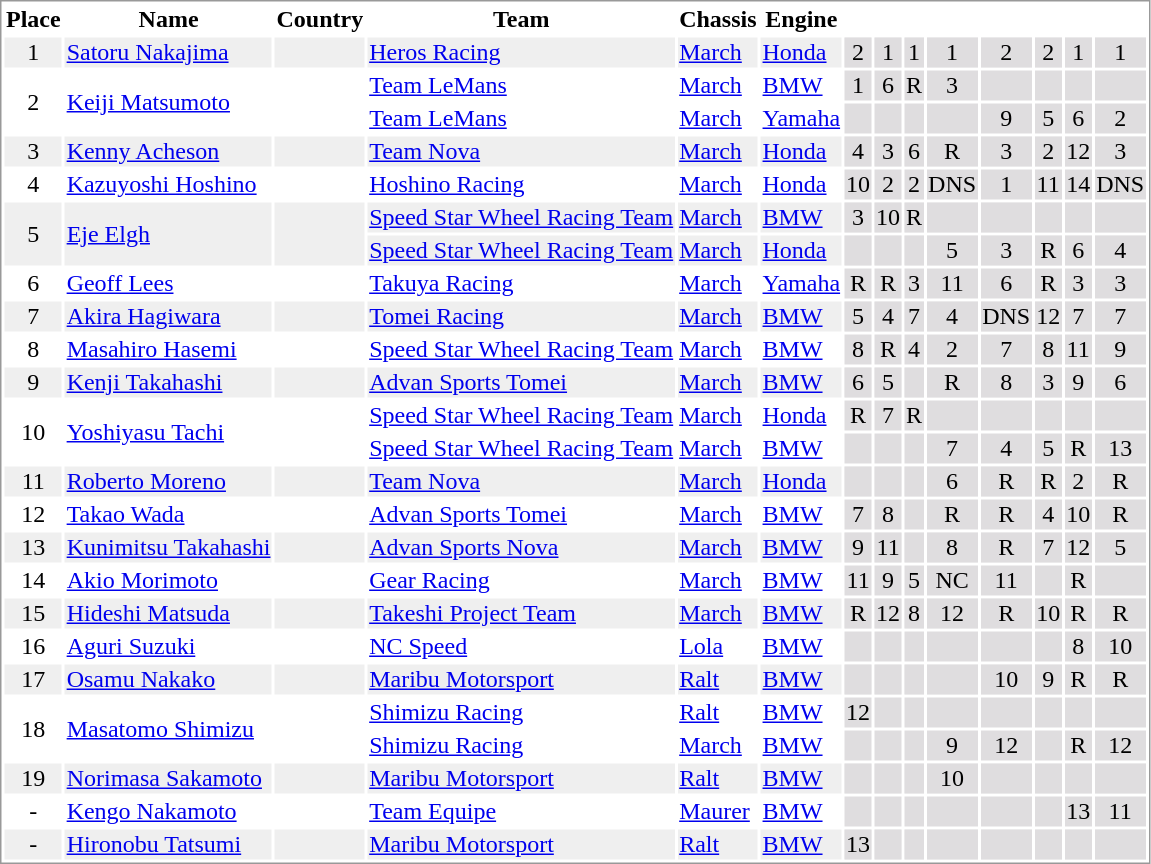<table border="0" style="border: 1px solid #999; background-color:#FFFFFF; text-align:center">
<tr>
<td><strong>Place</strong></td>
<td><strong>Name</strong></td>
<td><strong>Country</strong></td>
<td><strong>Team</strong></td>
<td><strong>Chassis</strong></td>
<td><strong>Engine</strong></td>
<td></td>
<td></td>
<td></td>
<td></td>
<td></td>
<td></td>
<td></td>
<td></td>
</tr>
<tr style="background:#EFEFEF;">
<td>1</td>
<td align="left"><a href='#'>Satoru Nakajima</a></td>
<td align="left"></td>
<td align="left"><a href='#'>Heros Racing</a></td>
<td align="left"><a href='#'>March</a></td>
<td align="left"><a href='#'>Honda</a></td>
<td style="background:#DFDDDF;">2</td>
<td style="background:#DFDDDF;">1</td>
<td style="background:#DFDDDF;">1</td>
<td style="background:#DFDDDF;">1</td>
<td style="background:#DFDDDF;">2</td>
<td style="background:#DFDDDF;">2</td>
<td style="background:#DFDDDF;">1</td>
<td style="background:#DFDDDF;">1</td>
</tr>
<tr>
<td rowspan="2">2</td>
<td rowspan="2" align="left"><a href='#'>Keiji Matsumoto</a></td>
<td rowspan="2" align="left"></td>
<td align="left"><a href='#'>Team LeMans</a></td>
<td align="left"><a href='#'>March</a></td>
<td align="left"><a href='#'>BMW</a></td>
<td style="background:#DFDDDF;">1</td>
<td style="background:#DFDDDF;">6</td>
<td style="background:#DFDDDF;">R</td>
<td style="background:#DFDDDF;">3</td>
<td style="background:#DFDDDF;"></td>
<td style="background:#DFDDDF;"></td>
<td style="background:#DFDDDF;"></td>
<td style="background:#DFDDDF;"></td>
</tr>
<tr>
<td align="left"><a href='#'>Team LeMans</a></td>
<td align="left"><a href='#'>March</a></td>
<td align="left"><a href='#'>Yamaha</a></td>
<td style="background:#DFDDDF;"></td>
<td style="background:#DFDDDF;"></td>
<td style="background:#DFDDDF;"></td>
<td style="background:#DFDDDF;"></td>
<td style="background:#DFDDDF;">9</td>
<td style="background:#DFDDDF;">5</td>
<td style="background:#DFDDDF;">6</td>
<td style="background:#DFDDDF;">2</td>
</tr>
<tr style="background:#EFEFEF;">
<td>3</td>
<td align="left"><a href='#'>Kenny Acheson</a></td>
<td align="left"></td>
<td align="left"><a href='#'>Team Nova</a></td>
<td align="left"><a href='#'>March</a></td>
<td align="left"><a href='#'>Honda</a></td>
<td style="background:#DFDDDF;">4</td>
<td style="background:#DFDDDF;">3</td>
<td style="background:#DFDDDF;">6</td>
<td style="background:#DFDDDF;">R</td>
<td style="background:#DFDDDF;">3</td>
<td style="background:#DFDDDF;">2</td>
<td style="background:#DFDDDF;">12</td>
<td style="background:#DFDDDF;">3</td>
</tr>
<tr>
<td>4</td>
<td align="left"><a href='#'>Kazuyoshi Hoshino</a></td>
<td align="left"></td>
<td align="left"><a href='#'>Hoshino Racing</a></td>
<td align="left"><a href='#'>March</a></td>
<td align="left"><a href='#'>Honda</a></td>
<td style="background:#DFDDDF;">10</td>
<td style="background:#DFDDDF;">2</td>
<td style="background:#DFDDDF;">2</td>
<td style="background:#DFDDDF;">DNS</td>
<td style="background:#DFDDDF;">1</td>
<td style="background:#DFDDDF;">11</td>
<td style="background:#DFDDDF;">14</td>
<td style="background:#DFDDDF;">DNS</td>
</tr>
<tr style="background:#EFEFEF;">
<td rowspan="2">5</td>
<td rowspan="2" align="left"><a href='#'>Eje Elgh</a></td>
<td rowspan="2" align="left"></td>
<td align="left"><a href='#'>Speed Star Wheel Racing Team</a></td>
<td align="left"><a href='#'>March</a></td>
<td align="left"><a href='#'>BMW</a></td>
<td style="background:#DFDDDF;">3</td>
<td style="background:#DFDDDF;">10</td>
<td style="background:#DFDDDF;">R</td>
<td style="background:#DFDDDF;"></td>
<td style="background:#DFDDDF;"></td>
<td style="background:#DFDDDF;"></td>
<td style="background:#DFDDDF;"></td>
<td style="background:#DFDDDF;"></td>
</tr>
<tr style="background:#EFEFEF;">
<td align="left"><a href='#'>Speed Star Wheel Racing Team</a></td>
<td align="left"><a href='#'>March</a></td>
<td align="left"><a href='#'>Honda</a></td>
<td style="background:#DFDDDF;"></td>
<td style="background:#DFDDDF;"></td>
<td style="background:#DFDDDF;"></td>
<td style="background:#DFDDDF;">5</td>
<td style="background:#DFDDDF;">3</td>
<td style="background:#DFDDDF;">R</td>
<td style="background:#DFDDDF;">6</td>
<td style="background:#DFDDDF;">4</td>
</tr>
<tr>
<td>6</td>
<td align="left"><a href='#'>Geoff Lees</a></td>
<td align="left"></td>
<td align="left"><a href='#'>Takuya Racing</a></td>
<td align="left"><a href='#'>March</a></td>
<td align="left"><a href='#'>Yamaha</a></td>
<td style="background:#DFDDDF;">R</td>
<td style="background:#DFDDDF;">R</td>
<td style="background:#DFDDDF;">3</td>
<td style="background:#DFDDDF;">11</td>
<td style="background:#DFDDDF;">6</td>
<td style="background:#DFDDDF;">R</td>
<td style="background:#DFDDDF;">3</td>
<td style="background:#DFDDDF;">3</td>
</tr>
<tr style="background:#EFEFEF;">
<td>7</td>
<td align="left"><a href='#'>Akira Hagiwara</a></td>
<td align="left"></td>
<td align="left"><a href='#'>Tomei Racing</a></td>
<td align="left"><a href='#'>March</a></td>
<td align="left"><a href='#'>BMW</a></td>
<td style="background:#DFDDDF;">5</td>
<td style="background:#DFDDDF;">4</td>
<td style="background:#DFDDDF;">7</td>
<td style="background:#DFDDDF;">4</td>
<td style="background:#DFDDDF;">DNS</td>
<td style="background:#DFDDDF;">12</td>
<td style="background:#DFDDDF;">7</td>
<td style="background:#DFDDDF;">7</td>
</tr>
<tr>
<td>8</td>
<td align="left"><a href='#'>Masahiro Hasemi</a></td>
<td align="left"></td>
<td align="left"><a href='#'>Speed Star Wheel Racing Team</a></td>
<td align="left"><a href='#'>March</a></td>
<td align="left"><a href='#'>BMW</a></td>
<td style="background:#DFDDDF;">8</td>
<td style="background:#DFDDDF;">R</td>
<td style="background:#DFDDDF;">4</td>
<td style="background:#DFDDDF;">2</td>
<td style="background:#DFDDDF;">7</td>
<td style="background:#DFDDDF;">8</td>
<td style="background:#DFDDDF;">11</td>
<td style="background:#DFDDDF;">9</td>
</tr>
<tr style="background:#EFEFEF;">
<td>9</td>
<td align="left"><a href='#'>Kenji Takahashi</a></td>
<td align="left"></td>
<td align="left"><a href='#'>Advan Sports Tomei</a></td>
<td align="left"><a href='#'>March</a></td>
<td align="left"><a href='#'>BMW</a></td>
<td style="background:#DFDDDF;">6</td>
<td style="background:#DFDDDF;">5</td>
<td style="background:#DFDDDF;"></td>
<td style="background:#DFDDDF;">R</td>
<td style="background:#DFDDDF;">8</td>
<td style="background:#DFDDDF;">3</td>
<td style="background:#DFDDDF;">9</td>
<td style="background:#DFDDDF;">6</td>
</tr>
<tr>
<td rowspan="2">10</td>
<td rowspan="2" align="left"><a href='#'>Yoshiyasu Tachi</a></td>
<td rowspan="2" align="left"></td>
<td align="left"><a href='#'>Speed Star Wheel Racing Team</a></td>
<td align="left"><a href='#'>March</a></td>
<td align="left"><a href='#'>Honda</a></td>
<td style="background:#DFDDDF;">R</td>
<td style="background:#DFDDDF;">7</td>
<td style="background:#DFDDDF;">R</td>
<td style="background:#DFDDDF;"></td>
<td style="background:#DFDDDF;"></td>
<td style="background:#DFDDDF;"></td>
<td style="background:#DFDDDF;"></td>
<td style="background:#DFDDDF;"></td>
</tr>
<tr>
<td align="left"><a href='#'>Speed Star Wheel Racing Team</a></td>
<td align="left"><a href='#'>March</a></td>
<td align="left"><a href='#'>BMW</a></td>
<td style="background:#DFDDDF;"></td>
<td style="background:#DFDDDF;"></td>
<td style="background:#DFDDDF;"></td>
<td style="background:#DFDDDF;">7</td>
<td style="background:#DFDDDF;">4</td>
<td style="background:#DFDDDF;">5</td>
<td style="background:#DFDDDF;">R</td>
<td style="background:#DFDDDF;">13</td>
</tr>
<tr style="background:#EFEFEF;">
<td>11</td>
<td align="left"><a href='#'>Roberto Moreno</a></td>
<td align="left"></td>
<td align="left"><a href='#'>Team Nova</a></td>
<td align="left"><a href='#'>March</a></td>
<td align="left"><a href='#'>Honda</a></td>
<td style="background:#DFDDDF;"></td>
<td style="background:#DFDDDF;"></td>
<td style="background:#DFDDDF;"></td>
<td style="background:#DFDDDF;">6</td>
<td style="background:#DFDDDF;">R</td>
<td style="background:#DFDDDF;">R</td>
<td style="background:#DFDDDF;">2</td>
<td style="background:#DFDDDF;">R</td>
</tr>
<tr>
<td>12</td>
<td align="left"><a href='#'>Takao Wada</a></td>
<td align="left"></td>
<td align="left"><a href='#'>Advan Sports Tomei</a></td>
<td align="left"><a href='#'>March</a></td>
<td align="left"><a href='#'>BMW</a></td>
<td style="background:#DFDDDF;">7</td>
<td style="background:#DFDDDF;">8</td>
<td style="background:#DFDDDF;"></td>
<td style="background:#DFDDDF;">R</td>
<td style="background:#DFDDDF;">R</td>
<td style="background:#DFDDDF;">4</td>
<td style="background:#DFDDDF;">10</td>
<td style="background:#DFDDDF;">R</td>
</tr>
<tr style="background:#EFEFEF;">
<td>13</td>
<td align="left"><a href='#'>Kunimitsu Takahashi</a></td>
<td align="left"></td>
<td align="left"><a href='#'>Advan Sports Nova</a></td>
<td align="left"><a href='#'>March</a></td>
<td align="left"><a href='#'>BMW</a></td>
<td style="background:#DFDDDF;">9</td>
<td style="background:#DFDDDF;">11</td>
<td style="background:#DFDDDF;"></td>
<td style="background:#DFDDDF;">8</td>
<td style="background:#DFDDDF;">R</td>
<td style="background:#DFDDDF;">7</td>
<td style="background:#DFDDDF;">12</td>
<td style="background:#DFDDDF;">5</td>
</tr>
<tr>
<td>14</td>
<td align="left"><a href='#'>Akio Morimoto</a></td>
<td align="left"></td>
<td align="left"><a href='#'>Gear Racing</a></td>
<td align="left"><a href='#'>March</a></td>
<td align="left"><a href='#'>BMW</a></td>
<td style="background:#DFDDDF;">11</td>
<td style="background:#DFDDDF;">9</td>
<td style="background:#DFDDDF;">5</td>
<td style="background:#DFDDDF;">NC</td>
<td style="background:#DFDDDF;">11</td>
<td style="background:#DFDDDF;"></td>
<td style="background:#DFDDDF;">R</td>
<td style="background:#DFDDDF;"></td>
</tr>
<tr style="background:#EFEFEF;">
<td>15</td>
<td align="left"><a href='#'>Hideshi Matsuda</a></td>
<td align="left"></td>
<td align="left"><a href='#'>Takeshi Project Team</a></td>
<td align="left"><a href='#'>March</a></td>
<td align="left"><a href='#'>BMW</a></td>
<td style="background:#DFDDDF;">R</td>
<td style="background:#DFDDDF;">12</td>
<td style="background:#DFDDDF;">8</td>
<td style="background:#DFDDDF;">12</td>
<td style="background:#DFDDDF;">R</td>
<td style="background:#DFDDDF;">10</td>
<td style="background:#DFDDDF;">R</td>
<td style="background:#DFDDDF;">R</td>
</tr>
<tr>
<td>16</td>
<td align="left"><a href='#'>Aguri Suzuki</a></td>
<td align="left"></td>
<td align="left"><a href='#'>NC Speed</a></td>
<td align="left"><a href='#'>Lola</a></td>
<td align="left"><a href='#'>BMW</a></td>
<td style="background:#DFDDDF;"></td>
<td style="background:#DFDDDF;"></td>
<td style="background:#DFDDDF;"></td>
<td style="background:#DFDDDF;"></td>
<td style="background:#DFDDDF;"></td>
<td style="background:#DFDDDF;"></td>
<td style="background:#DFDDDF;">8</td>
<td style="background:#DFDDDF;">10</td>
</tr>
<tr style="background:#EFEFEF;">
<td>17</td>
<td align="left"><a href='#'>Osamu Nakako</a></td>
<td align="left"></td>
<td align="left"><a href='#'>Maribu Motorsport</a></td>
<td align="left"><a href='#'>Ralt</a></td>
<td align="left"><a href='#'>BMW</a></td>
<td style="background:#DFDDDF;"></td>
<td style="background:#DFDDDF;"></td>
<td style="background:#DFDDDF;"></td>
<td style="background:#DFDDDF;"></td>
<td style="background:#DFDDDF;">10</td>
<td style="background:#DFDDDF;">9</td>
<td style="background:#DFDDDF;">R</td>
<td style="background:#DFDDDF;">R</td>
</tr>
<tr>
<td rowspan="2">18</td>
<td rowspan="2" align="left"><a href='#'>Masatomo Shimizu</a></td>
<td rowspan="2" align="left"></td>
<td align="left"><a href='#'>Shimizu Racing</a></td>
<td align="left"><a href='#'>Ralt</a></td>
<td align="left"><a href='#'>BMW</a></td>
<td style="background:#DFDDDF;">12</td>
<td style="background:#DFDDDF;"></td>
<td style="background:#DFDDDF;"></td>
<td style="background:#DFDDDF;"></td>
<td style="background:#DFDDDF;"></td>
<td style="background:#DFDDDF;"></td>
<td style="background:#DFDDDF;"></td>
<td style="background:#DFDDDF;"></td>
</tr>
<tr>
<td align="left"><a href='#'>Shimizu Racing</a></td>
<td align="left"><a href='#'>March</a></td>
<td align="left"><a href='#'>BMW</a></td>
<td style="background:#DFDDDF;"></td>
<td style="background:#DFDDDF;"></td>
<td style="background:#DFDDDF;"></td>
<td style="background:#DFDDDF;">9</td>
<td style="background:#DFDDDF;">12</td>
<td style="background:#DFDDDF;"></td>
<td style="background:#DFDDDF;">R</td>
<td style="background:#DFDDDF;">12</td>
</tr>
<tr style="background:#EFEFEF;">
<td>19</td>
<td align="left"><a href='#'>Norimasa Sakamoto</a></td>
<td align="left"></td>
<td align="left"><a href='#'>Maribu Motorsport</a></td>
<td align="left"><a href='#'>Ralt</a></td>
<td align="left"><a href='#'>BMW</a></td>
<td style="background:#DFDDDF;"></td>
<td style="background:#DFDDDF;"></td>
<td style="background:#DFDDDF;"></td>
<td style="background:#DFDDDF;">10</td>
<td style="background:#DFDDDF;"></td>
<td style="background:#DFDDDF;"></td>
<td style="background:#DFDDDF;"></td>
<td style="background:#DFDDDF;"></td>
</tr>
<tr>
<td>-</td>
<td align="left"><a href='#'>Kengo Nakamoto</a></td>
<td align="left"></td>
<td align="left"><a href='#'>Team Equipe</a></td>
<td align="left"><a href='#'>Maurer</a></td>
<td align="left"><a href='#'>BMW</a></td>
<td style="background:#DFDDDF;"></td>
<td style="background:#DFDDDF;"></td>
<td style="background:#DFDDDF;"></td>
<td style="background:#DFDDDF;"></td>
<td style="background:#DFDDDF;"></td>
<td style="background:#DFDDDF;"></td>
<td style="background:#DFDDDF;">13</td>
<td style="background:#DFDDDF;">11</td>
</tr>
<tr style="background:#EFEFEF;">
<td>-</td>
<td align="left"><a href='#'>Hironobu Tatsumi</a></td>
<td align="left"></td>
<td align="left"><a href='#'>Maribu Motorsport</a></td>
<td align="left"><a href='#'>Ralt</a></td>
<td align="left"><a href='#'>BMW</a></td>
<td style="background:#DFDDDF;">13</td>
<td style="background:#DFDDDF;"></td>
<td style="background:#DFDDDF;"></td>
<td style="background:#DFDDDF;"></td>
<td style="background:#DFDDDF;"></td>
<td style="background:#DFDDDF;"></td>
<td style="background:#DFDDDF;"></td>
<td style="background:#DFDDDF;"></td>
</tr>
</table>
